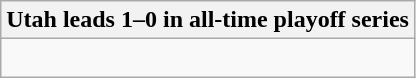<table class="wikitable collapsible collapsed">
<tr>
<th>Utah leads 1–0 in all-time playoff series</th>
</tr>
<tr>
<td><br></td>
</tr>
</table>
